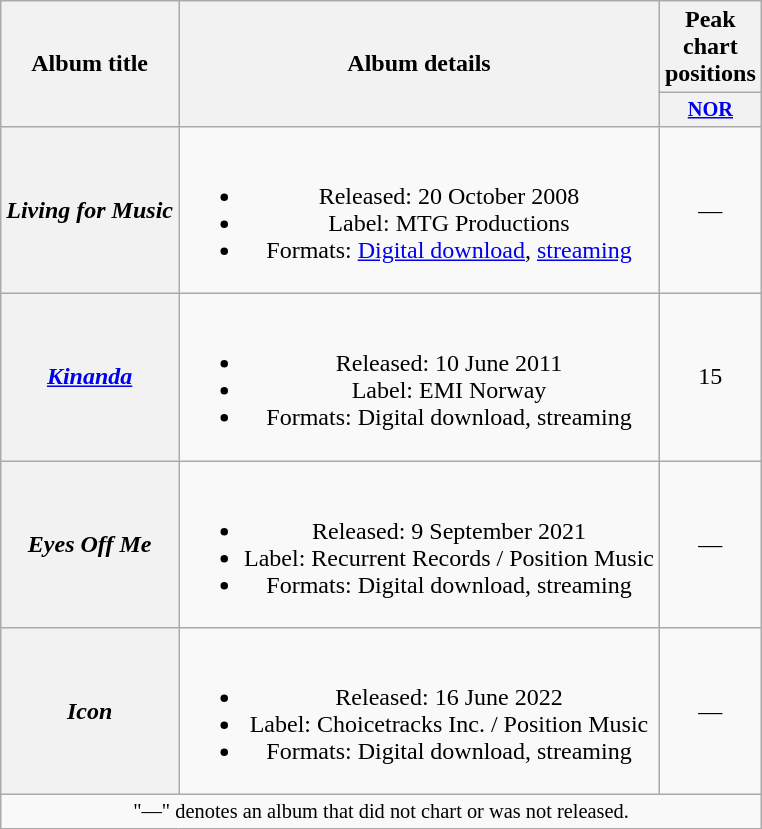<table class="wikitable plainrowheaders" style="text-align:center;">
<tr>
<th scope="col" rowspan="2">Album title</th>
<th scope="col" rowspan="2">Album details</th>
<th scope="col" colspan="1">Peak chart positions</th>
</tr>
<tr>
<th scope="col" style="width:3em;font-size:85%;"><a href='#'>NOR</a><br></th>
</tr>
<tr>
<th scope="row"><em>Living for Music</em></th>
<td><br><ul><li>Released: 20 October 2008</li><li>Label: MTG Productions</li><li>Formats: <a href='#'>Digital download</a>, <a href='#'>streaming</a></li></ul></td>
<td>—</td>
</tr>
<tr>
<th scope="row"><em><a href='#'>Kinanda</a></em></th>
<td><br><ul><li>Released: 10 June 2011</li><li>Label: EMI Norway</li><li>Formats: Digital download, streaming</li></ul></td>
<td>15</td>
</tr>
<tr>
<th scope="row"><em>Eyes Off Me</em></th>
<td><br><ul><li>Released: 9 September 2021</li><li>Label: Recurrent Records / Position Music</li><li>Formats: Digital download, streaming</li></ul></td>
<td>—</td>
</tr>
<tr>
<th scope="row"><em>Icon</em></th>
<td><br><ul><li>Released: 16 June 2022</li><li>Label: Choicetracks Inc. / Position Music</li><li>Formats: Digital download, streaming</li></ul></td>
<td>—</td>
</tr>
<tr>
<td colspan="22" style="text-align:center; font-size:85%;">"—" denotes an album that did not chart or was not released.</td>
</tr>
</table>
